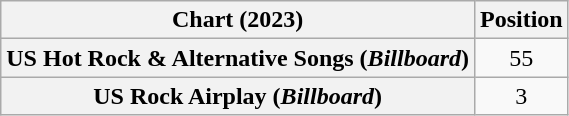<table class="wikitable sortable plainrowheaders" style="text-align:center">
<tr>
<th scope="col">Chart (2023)</th>
<th scope="col">Position</th>
</tr>
<tr>
<th scope="row">US Hot Rock & Alternative Songs (<em>Billboard</em>)</th>
<td>55</td>
</tr>
<tr>
<th scope="row">US Rock Airplay (<em>Billboard</em>)</th>
<td>3</td>
</tr>
</table>
